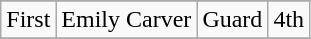<table class="wikitable" border="1">
<tr align=center>
</tr>
<tr>
<td rowspan=1>First</td>
<td>Emily Carver</td>
<td>Guard</td>
<td>4th</td>
</tr>
<tr>
</tr>
</table>
